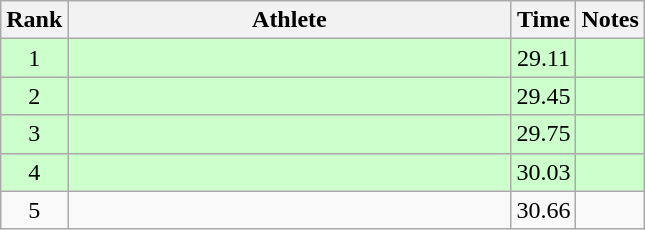<table class="wikitable" style="text-align:center">
<tr>
<th>Rank</th>
<th Style="width:18em">Athlete</th>
<th>Time</th>
<th>Notes</th>
</tr>
<tr style="background:#cfc">
<td>1</td>
<td style="text-align:left"></td>
<td>29.11</td>
<td></td>
</tr>
<tr style="background:#cfc">
<td>2</td>
<td style="text-align:left"></td>
<td>29.45</td>
<td></td>
</tr>
<tr style="background:#cfc">
<td>3</td>
<td style="text-align:left"></td>
<td>29.75</td>
<td></td>
</tr>
<tr style="background:#cfc">
<td>4</td>
<td style="text-align:left"></td>
<td>30.03</td>
<td></td>
</tr>
<tr>
<td>5</td>
<td style="text-align:left"></td>
<td>30.66</td>
<td></td>
</tr>
</table>
